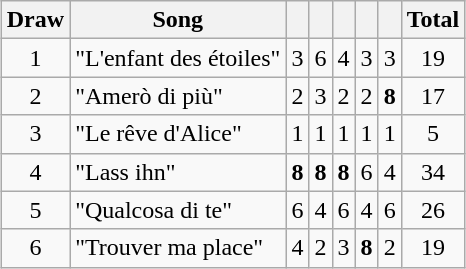<table class="wikitable plainrowheaders" style="margin: 1em auto 1em auto; text-align:center;">
<tr>
<th>Draw</th>
<th>Song</th>
<th></th>
<th></th>
<th></th>
<th></th>
<th></th>
<th>Total</th>
</tr>
<tr>
<td>1</td>
<td align="left">"L'enfant des étoiles"</td>
<td>3</td>
<td>6</td>
<td>4</td>
<td>3</td>
<td>3</td>
<td>19</td>
</tr>
<tr>
<td>2</td>
<td align="left">"Amerò di più"</td>
<td>2</td>
<td>3</td>
<td>2</td>
<td>2</td>
<td><strong>8</strong></td>
<td>17</td>
</tr>
<tr>
<td>3</td>
<td align="left">"Le rêve d'Alice"</td>
<td>1</td>
<td>1</td>
<td>1</td>
<td>1</td>
<td>1</td>
<td>5</td>
</tr>
<tr>
<td>4</td>
<td align="left">"Lass ihn"</td>
<td><strong>8</strong></td>
<td><strong>8</strong></td>
<td><strong>8</strong></td>
<td>6</td>
<td>4</td>
<td>34</td>
</tr>
<tr>
<td>5</td>
<td align="left">"Qualcosa di te"</td>
<td>6</td>
<td>4</td>
<td>6</td>
<td>4</td>
<td>6</td>
<td>26</td>
</tr>
<tr>
<td>6</td>
<td align="left">"Trouver ma place"</td>
<td>4</td>
<td>2</td>
<td>3</td>
<td><strong>8</strong></td>
<td>2</td>
<td>19</td>
</tr>
</table>
